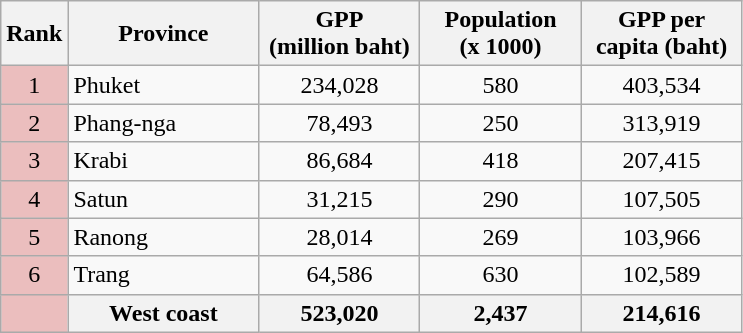<table class="wikitable sortable">
<tr>
<th style="width:10px;" class=unsortable>Rank</th>
<th style="width:120px;">Province</th>
<th style="width:100px;">GPP<br>(million baht)</th>
<th style="width:100px;">Population<br>(x 1000)</th>
<th style="width:100px;">GPP per capita (baht)</th>
</tr>
<tr>
<td style="background:#ebbebe;text-align:center;">1</td>
<td>Phuket</td>
<td style="text-align:center;">234,028</td>
<td style="text-align:center;">580</td>
<td style="text-align:center;">403,534</td>
</tr>
<tr>
<td style="background:#ebbebe;text-align:center;">2</td>
<td>Phang-nga</td>
<td style="text-align:center;">78,493</td>
<td style="text-align:center;">250</td>
<td style="text-align:center;">313,919</td>
</tr>
<tr>
<td style="background:#ebbebe;text-align:center;">3</td>
<td>Krabi</td>
<td style="text-align:center;">86,684</td>
<td style="text-align:center;">418</td>
<td style="text-align:center;">207,415</td>
</tr>
<tr>
<td style="background:#ebbebe;text-align:center;">4</td>
<td>Satun</td>
<td style="text-align:center;">31,215</td>
<td style="text-align:center;">290</td>
<td style="text-align:center;">107,505</td>
</tr>
<tr>
<td style="background:#ebbebe;text-align:center;">5</td>
<td>Ranong</td>
<td style="text-align:center;">28,014</td>
<td style="text-align:center;">269</td>
<td style="text-align:center;">103,966</td>
</tr>
<tr>
<td style="background:#ebbebe;text-align:center;">6</td>
<td>Trang</td>
<td style="text-align:center;">64,586</td>
<td style="text-align:center;">630</td>
<td style="text-align:center;">102,589</td>
</tr>
<tr>
<th style="background:#ebbebe;"> </th>
<th>West coast</th>
<th>523,020</th>
<th>2,437</th>
<th>214,616</th>
</tr>
</table>
